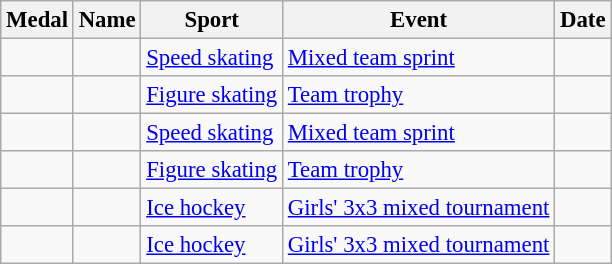<table class="wikitable sortable" style="font-size: 95%">
<tr>
<th>Medal</th>
<th>Name</th>
<th>Sport</th>
<th>Event</th>
<th>Date</th>
</tr>
<tr>
<td></td>
<td></td>
<td><a href='#'>Speed skating</a></td>
<td><a href='#'>Mixed team sprint</a></td>
<td></td>
</tr>
<tr>
<td></td>
<td><br></td>
<td><a href='#'>Figure skating</a></td>
<td><a href='#'>Team trophy</a></td>
<td></td>
</tr>
<tr>
<td></td>
<td></td>
<td><a href='#'>Speed skating</a></td>
<td><a href='#'>Mixed team sprint</a></td>
<td></td>
</tr>
<tr>
<td></td>
<td></td>
<td><a href='#'>Figure skating</a></td>
<td><a href='#'>Team trophy</a></td>
<td></td>
</tr>
<tr>
<td></td>
<td></td>
<td><a href='#'>Ice hockey</a></td>
<td><a href='#'>Girls' 3x3 mixed tournament</a></td>
<td></td>
</tr>
<tr>
<td></td>
<td></td>
<td><a href='#'>Ice hockey</a></td>
<td><a href='#'>Girls' 3x3 mixed tournament</a></td>
<td></td>
</tr>
</table>
